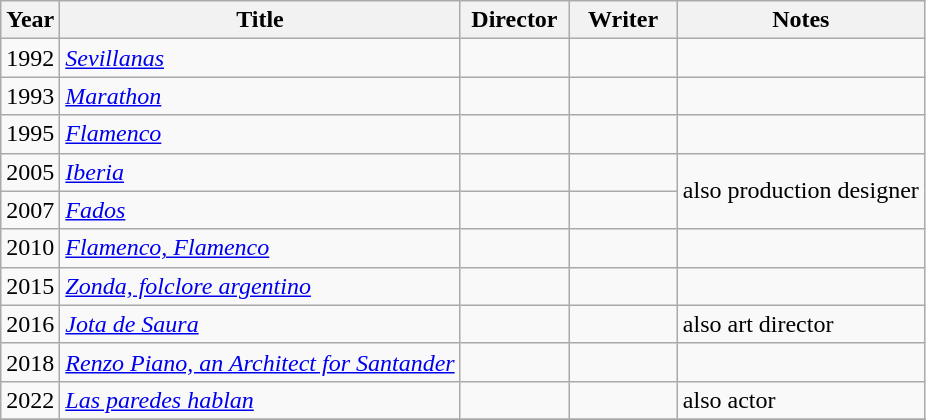<table class="wikitable">
<tr>
<th>Year</th>
<th>Title</th>
<th width=65>Director</th>
<th width=65>Writer</th>
<th>Notes</th>
</tr>
<tr>
<td>1992</td>
<td><em><a href='#'>Sevillanas</a></em></td>
<td></td>
<td></td>
<td></td>
</tr>
<tr>
<td>1993</td>
<td><em><a href='#'>Marathon</a></em></td>
<td></td>
<td></td>
<td></td>
</tr>
<tr>
<td>1995</td>
<td><em><a href='#'>Flamenco</a></em></td>
<td></td>
<td></td>
<td></td>
</tr>
<tr>
<td>2005</td>
<td><em><a href='#'>Iberia</a></em></td>
<td></td>
<td></td>
<td rowspan=2>also production designer</td>
</tr>
<tr>
<td>2007</td>
<td><em><a href='#'>Fados</a></em></td>
<td></td>
<td></td>
</tr>
<tr>
<td>2010</td>
<td><em><a href='#'>Flamenco, Flamenco</a></em></td>
<td></td>
<td></td>
<td></td>
</tr>
<tr>
<td>2015</td>
<td><em><a href='#'>Zonda, folclore argentino</a></em></td>
<td></td>
<td></td>
<td></td>
</tr>
<tr>
<td>2016</td>
<td><em><a href='#'>Jota de Saura</a></em></td>
<td></td>
<td></td>
<td>also art director</td>
</tr>
<tr>
<td>2018</td>
<td><em><a href='#'>Renzo Piano, an Architect for Santander</a></em></td>
<td></td>
<td></td>
<td></td>
</tr>
<tr>
<td>2022</td>
<td><em><a href='#'>Las paredes hablan</a></em></td>
<td></td>
<td></td>
<td>also actor</td>
</tr>
<tr>
</tr>
</table>
